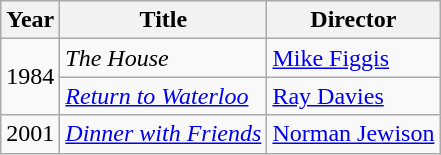<table class="wikitable">
<tr>
<th>Year</th>
<th>Title</th>
<th>Director</th>
</tr>
<tr>
<td rowspan=2>1984</td>
<td><em>The House</em></td>
<td><a href='#'>Mike Figgis</a></td>
</tr>
<tr>
<td><em><a href='#'>Return to Waterloo</a></em></td>
<td><a href='#'>Ray Davies</a></td>
</tr>
<tr>
<td>2001</td>
<td><em><a href='#'>Dinner with Friends</a></em></td>
<td><a href='#'>Norman Jewison</a></td>
</tr>
</table>
